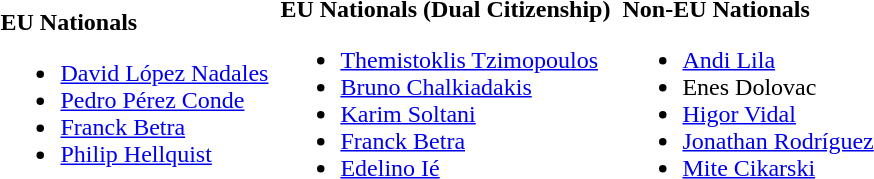<table>
<tr>
<td><strong>EU Nationals</strong><br><ul><li>  <a href='#'>David López Nadales</a></li><li>  <a href='#'>Pedro Pérez Conde</a></li><li>  <a href='#'>Franck Betra</a></li><li>  <a href='#'>Philip Hellquist</a></li></ul></td>
<td></td>
<td><strong>EU Nationals (Dual Citizenship)</strong><br><ul><li>   <a href='#'>Themistoklis Tzimopoulos</a></li><li>   <a href='#'>Bruno Chalkiadakis</a></li><li>   <a href='#'>Karim Soltani</a></li><li>   <a href='#'>Franck Betra</a></li><li>  <a href='#'>Edelino Ié</a></li></ul></td>
<td></td>
<td><strong>Non-EU Nationals</strong><br><ul><li> <a href='#'>Andi Lila</a></li><li> Enes Dolovac</li><li> <a href='#'>Higor Vidal</a></li><li> <a href='#'>Jonathan Rodríguez</a></li><li> <a href='#'>Mite Cikarski</a></li></ul></td>
<td></td>
</tr>
</table>
